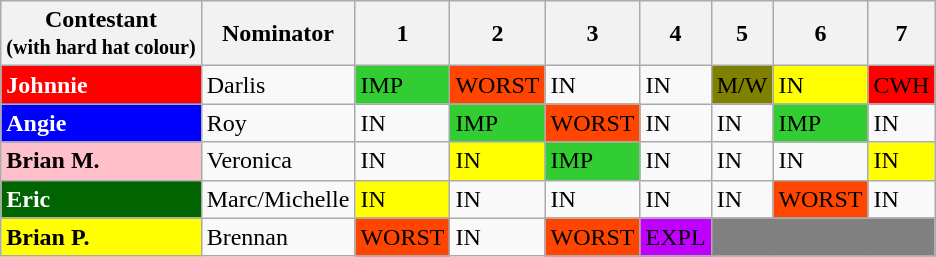<table class="wikitable">
<tr>
<th>Contestant<br><small>(with hard hat colour)</small></th>
<th>Nominator</th>
<th>1</th>
<th>2</th>
<th>3</th>
<th>4</th>
<th>5</th>
<th>6</th>
<th>7</th>
</tr>
<tr>
<td style="background-color:red; color:white"><strong>Johnnie</strong></td>
<td>Darlis</td>
<td style="background-color:limegreen">IMP</td>
<td style="background-color:orangered">WORST</td>
<td>IN</td>
<td>IN</td>
<td style="background-color:olive">M/W</td>
<td style="background-color:yellow">IN</td>
<td style="background-color:red">CWH</td>
</tr>
<tr>
<td style="background-color:blue; color:white"><strong>Angie</strong></td>
<td>Roy</td>
<td>IN</td>
<td style="background-color:limegreen">IMP</td>
<td style="background-color:orangered">WORST</td>
<td>IN</td>
<td>IN</td>
<td style="background-color:limegreen">IMP</td>
<td>IN</td>
</tr>
<tr>
<td style="background-color:pink"><strong>Brian M.</strong></td>
<td>Veronica</td>
<td>IN</td>
<td style="background-color:yellow">IN</td>
<td style="background-color:limegreen">IMP</td>
<td>IN</td>
<td>IN</td>
<td>IN</td>
<td style="background-color:yellow">IN</td>
</tr>
<tr>
<td style="background-color:darkgreen; color:white"><strong>Eric</strong></td>
<td>Marc/Michelle</td>
<td style="background-color:yellow">IN</td>
<td>IN</td>
<td>IN</td>
<td>IN</td>
<td>IN</td>
<td style="background-color:orangered">WORST</td>
<td>IN</td>
</tr>
<tr>
<td style="background-color:yellow"><strong>Brian P.</strong></td>
<td>Brennan</td>
<td style="background-color:orangered">WORST</td>
<td>IN</td>
<td style="background-color:orangered">WORST</td>
<td style="background-color:#BF00FF">EXPL</td>
<td colspan="3" style="background-color:gray"></td>
</tr>
</table>
